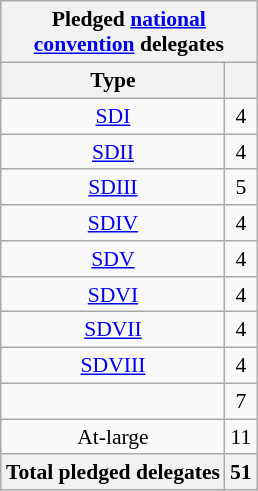<table class="wikitable sortable" style="font-size:90%;text-align:center;float:right;padding:5px;">
<tr>
<th colspan="2">Pledged <a href='#'>national<br>convention</a> delegates</th>
</tr>
<tr>
<th>Type</th>
<th></th>
</tr>
<tr>
<td><a href='#'>SDI</a></td>
<td>4</td>
</tr>
<tr>
<td><a href='#'>SDII</a></td>
<td>4</td>
</tr>
<tr>
<td><a href='#'>SDIII</a></td>
<td>5</td>
</tr>
<tr>
<td><a href='#'>SDIV</a></td>
<td>4</td>
</tr>
<tr>
<td><a href='#'>SDV</a></td>
<td>4</td>
</tr>
<tr>
<td><a href='#'>SDVI</a></td>
<td>4</td>
</tr>
<tr>
<td><a href='#'>SDVII</a></td>
<td>4</td>
</tr>
<tr>
<td><a href='#'>SDVIII</a></td>
<td>4</td>
</tr>
<tr>
<td></td>
<td>7</td>
</tr>
<tr>
<td>At-large</td>
<td>11</td>
</tr>
<tr>
<th>Total pledged delegates</th>
<th>51</th>
</tr>
</table>
